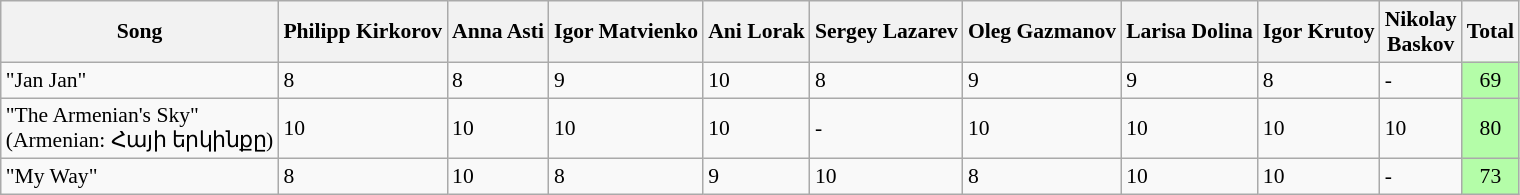<table class="wikitable" style="font-size:90%;">
<tr>
<th>Song</th>
<th>Philipp Kirkorov</th>
<th>Anna Asti</th>
<th>Igor Matvienko</th>
<th>Ani Lorak</th>
<th>Sergey Lazarev</th>
<th>Oleg Gazmanov</th>
<th>Larisa Dolina</th>
<th>Igor Krutoy</th>
<th>Nikolay<br>Baskov</th>
<th>Total</th>
</tr>
<tr>
<td>"Jan Jan"</td>
<td>8</td>
<td>8</td>
<td>9</td>
<td>10</td>
<td>8</td>
<td>9</td>
<td>9</td>
<td>8</td>
<td>-</td>
<td align=center style="background:#b4fda8;">69</td>
</tr>
<tr>
<td>"The Armenian's Sky"<br>(Armenian: Հայի երկինքը)</td>
<td>10</td>
<td>10</td>
<td>10</td>
<td>10</td>
<td>-</td>
<td>10</td>
<td>10</td>
<td>10</td>
<td>10</td>
<td align=center style="background:#b4fda8;">80</td>
</tr>
<tr>
<td>"My Way"</td>
<td>8</td>
<td>10</td>
<td>8</td>
<td>9</td>
<td>10</td>
<td>8</td>
<td>10</td>
<td>10</td>
<td>-</td>
<td align=center style="background:#b4fda8;">73</td>
</tr>
</table>
